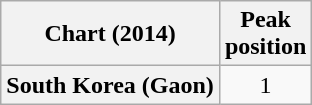<table class="wikitable plainrowheaders" style="text-align:center">
<tr>
<th scope="col">Chart (2014)</th>
<th scope="col">Peak<br>position</th>
</tr>
<tr>
<th scope="row">South Korea (Gaon)</th>
<td>1</td>
</tr>
</table>
